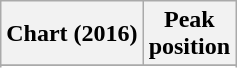<table class="wikitable sortable">
<tr>
<th align="left">Chart (2016)</th>
<th align="center">Peak<br>position</th>
</tr>
<tr>
</tr>
<tr>
</tr>
<tr>
</tr>
<tr>
</tr>
</table>
